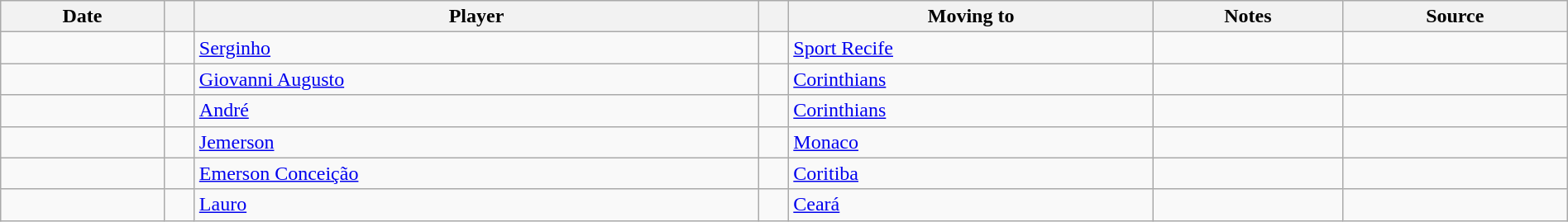<table class="wikitable sortable" width="100%">
<tr>
<th>Date</th>
<th></th>
<th>Player</th>
<th></th>
<th>Moving to</th>
<th class="unsortable">Notes</th>
<th>Source</th>
</tr>
<tr>
<td></td>
<td align="center"></td>
<td> <a href='#'>Serginho</a></td>
<td align="center"></td>
<td> <a href='#'>Sport Recife</a></td>
<td align="center"></td>
<td></td>
</tr>
<tr>
<td></td>
<td align="center"></td>
<td> <a href='#'>Giovanni Augusto</a></td>
<td align="center"></td>
<td> <a href='#'>Corinthians</a></td>
<td align="center"></td>
<td></td>
</tr>
<tr>
<td></td>
<td align="center"></td>
<td> <a href='#'>André</a></td>
<td align="center"></td>
<td> <a href='#'>Corinthians</a></td>
<td align="center"></td>
<td></td>
</tr>
<tr>
<td></td>
<td align="center"></td>
<td> <a href='#'>Jemerson</a></td>
<td align="center"></td>
<td> <a href='#'>Monaco</a></td>
<td align="center"></td>
<td></td>
</tr>
<tr>
<td></td>
<td align=center></td>
<td> <a href='#'>Emerson Conceição</a></td>
<td align=center></td>
<td> <a href='#'>Coritiba</a></td>
<td align=center></td>
<td></td>
</tr>
<tr>
<td></td>
<td align=center></td>
<td> <a href='#'>Lauro</a></td>
<td align=center></td>
<td> <a href='#'>Ceará</a></td>
<td align=center></td>
<td></td>
</tr>
</table>
